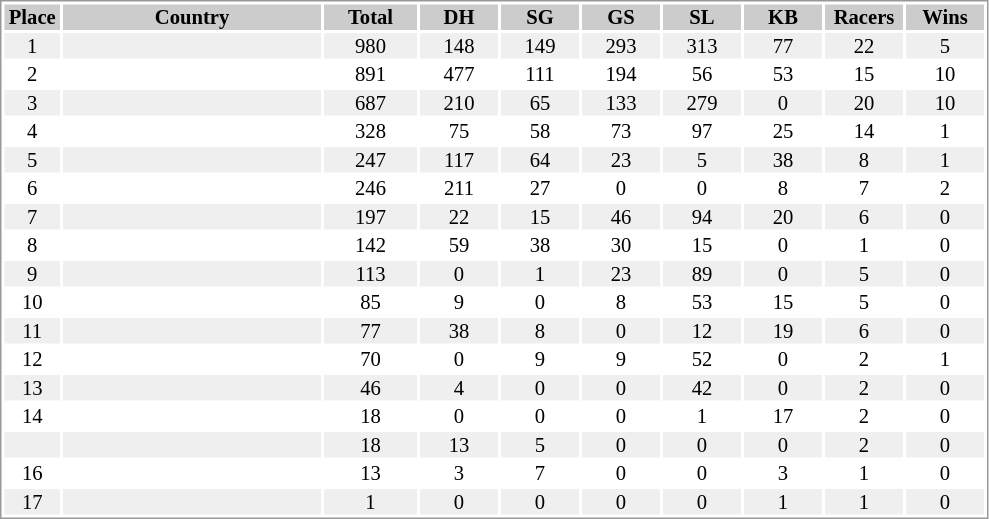<table border="0" style="border: 1px solid #999; background-color:#FFFFFF; text-align:center; font-size:86%; line-height:15px;">
<tr align="center" bgcolor="#CCCCCC">
<th width=35>Place</th>
<th width=170>Country</th>
<th width=60>Total</th>
<th width=50>DH</th>
<th width=50>SG</th>
<th width=50>GS</th>
<th width=50>SL</th>
<th width=50>KB</th>
<th width=50>Racers</th>
<th width=50>Wins</th>
</tr>
<tr bgcolor="#EFEFEF">
<td>1</td>
<td align="left"></td>
<td>980</td>
<td>148</td>
<td>149</td>
<td>293</td>
<td>313</td>
<td>77</td>
<td>22</td>
<td>5</td>
</tr>
<tr>
<td>2</td>
<td align="left"></td>
<td>891</td>
<td>477</td>
<td>111</td>
<td>194</td>
<td>56</td>
<td>53</td>
<td>15</td>
<td>10</td>
</tr>
<tr bgcolor="#EFEFEF">
<td>3</td>
<td align="left"></td>
<td>687</td>
<td>210</td>
<td>65</td>
<td>133</td>
<td>279</td>
<td>0</td>
<td>20</td>
<td>10</td>
</tr>
<tr>
<td>4</td>
<td align="left"></td>
<td>328</td>
<td>75</td>
<td>58</td>
<td>73</td>
<td>97</td>
<td>25</td>
<td>14</td>
<td>1</td>
</tr>
<tr bgcolor="#EFEFEF">
<td>5</td>
<td align="left"></td>
<td>247</td>
<td>117</td>
<td>64</td>
<td>23</td>
<td>5</td>
<td>38</td>
<td>8</td>
<td>1</td>
</tr>
<tr>
<td>6</td>
<td align="left"></td>
<td>246</td>
<td>211</td>
<td>27</td>
<td>0</td>
<td>0</td>
<td>8</td>
<td>7</td>
<td>2</td>
</tr>
<tr bgcolor="#EFEFEF">
<td>7</td>
<td align="left"></td>
<td>197</td>
<td>22</td>
<td>15</td>
<td>46</td>
<td>94</td>
<td>20</td>
<td>6</td>
<td>0</td>
</tr>
<tr>
<td>8</td>
<td align="left"></td>
<td>142</td>
<td>59</td>
<td>38</td>
<td>30</td>
<td>15</td>
<td>0</td>
<td>1</td>
<td>0</td>
</tr>
<tr bgcolor="#EFEFEF">
<td>9</td>
<td align="left"></td>
<td>113</td>
<td>0</td>
<td>1</td>
<td>23</td>
<td>89</td>
<td>0</td>
<td>5</td>
<td>0</td>
</tr>
<tr>
<td>10</td>
<td align="left"></td>
<td>85</td>
<td>9</td>
<td>0</td>
<td>8</td>
<td>53</td>
<td>15</td>
<td>5</td>
<td>0</td>
</tr>
<tr bgcolor="#EFEFEF">
<td>11</td>
<td align="left"></td>
<td>77</td>
<td>38</td>
<td>8</td>
<td>0</td>
<td>12</td>
<td>19</td>
<td>6</td>
<td>0</td>
</tr>
<tr>
<td>12</td>
<td align="left"></td>
<td>70</td>
<td>0</td>
<td>9</td>
<td>9</td>
<td>52</td>
<td>0</td>
<td>2</td>
<td>1</td>
</tr>
<tr bgcolor="#EFEFEF">
<td>13</td>
<td align="left"></td>
<td>46</td>
<td>4</td>
<td>0</td>
<td>0</td>
<td>42</td>
<td>0</td>
<td>2</td>
<td>0</td>
</tr>
<tr>
<td>14</td>
<td align="left"></td>
<td>18</td>
<td>0</td>
<td>0</td>
<td>0</td>
<td>1</td>
<td>17</td>
<td>2</td>
<td>0</td>
</tr>
<tr bgcolor="#EFEFEF">
<td></td>
<td align="left"></td>
<td>18</td>
<td>13</td>
<td>5</td>
<td>0</td>
<td>0</td>
<td>0</td>
<td>2</td>
<td>0</td>
</tr>
<tr>
<td>16</td>
<td align="left"></td>
<td>13</td>
<td>3</td>
<td>7</td>
<td>0</td>
<td>0</td>
<td>3</td>
<td>1</td>
<td>0</td>
</tr>
<tr bgcolor="#EFEFEF">
<td>17</td>
<td align="left"></td>
<td>1</td>
<td>0</td>
<td>0</td>
<td>0</td>
<td>0</td>
<td>1</td>
<td>1</td>
<td>0</td>
</tr>
</table>
